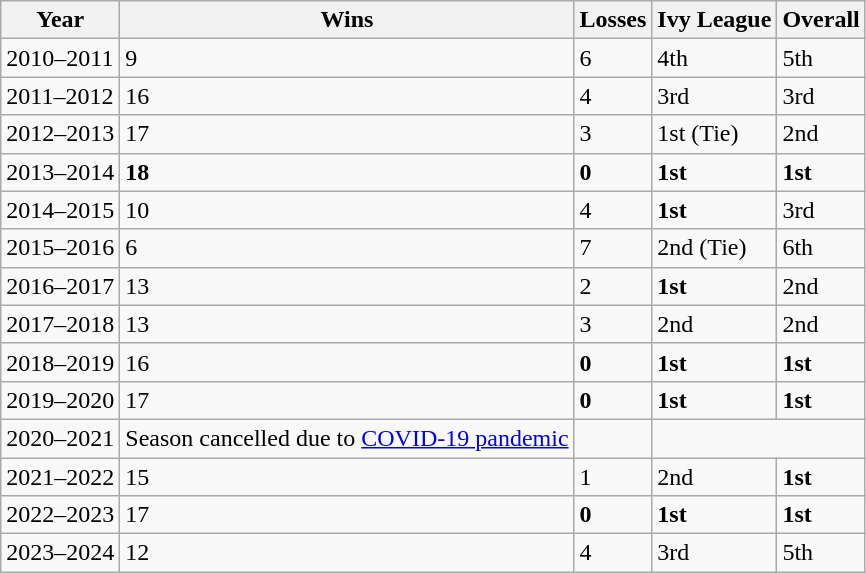<table class="wikitable">
<tr>
<th>Year</th>
<th>Wins</th>
<th>Losses</th>
<th>Ivy League</th>
<th>Overall</th>
</tr>
<tr>
<td>2010–2011</td>
<td>9</td>
<td>6</td>
<td>4th</td>
<td>5th</td>
</tr>
<tr>
<td>2011–2012</td>
<td>16</td>
<td>4</td>
<td>3rd</td>
<td>3rd</td>
</tr>
<tr>
<td>2012–2013</td>
<td>17</td>
<td>3</td>
<td>1st (Tie)</td>
<td>2nd</td>
</tr>
<tr>
<td>2013–2014</td>
<td><strong>18</strong></td>
<td><strong>0</strong></td>
<td><strong>1st</strong></td>
<td><strong>1st</strong></td>
</tr>
<tr>
<td>2014–2015</td>
<td>10</td>
<td>4</td>
<td><strong>1st</strong></td>
<td>3rd</td>
</tr>
<tr>
<td>2015–2016</td>
<td>6</td>
<td>7</td>
<td>2nd (Tie)</td>
<td>6th</td>
</tr>
<tr>
<td>2016–2017</td>
<td>13</td>
<td>2</td>
<td><strong>1st</strong></td>
<td>2nd</td>
</tr>
<tr>
<td>2017–2018</td>
<td>13</td>
<td>3</td>
<td>2nd</td>
<td>2nd</td>
</tr>
<tr>
<td>2018–2019</td>
<td>16</td>
<td><strong>0</strong></td>
<td><strong>1st</strong></td>
<td><strong>1st</strong></td>
</tr>
<tr>
<td>2019–2020</td>
<td>17</td>
<td><strong>0</strong></td>
<td><strong>1st</strong></td>
<td><strong>1st</strong></td>
</tr>
<tr>
<td>2020–2021</td>
<td>Season cancelled due to <a href='#'>COVID-19 pandemic</a></td>
<td></td>
</tr>
<tr>
<td>2021–2022</td>
<td>15</td>
<td>1</td>
<td>2nd</td>
<td><strong>1st</strong></td>
</tr>
<tr>
<td>2022–2023</td>
<td>17</td>
<td><strong>0</strong></td>
<td><strong>1st</strong></td>
<td><strong>1st</strong></td>
</tr>
<tr>
<td>2023–2024</td>
<td>12</td>
<td>4</td>
<td>3rd</td>
<td>5th</td>
</tr>
</table>
